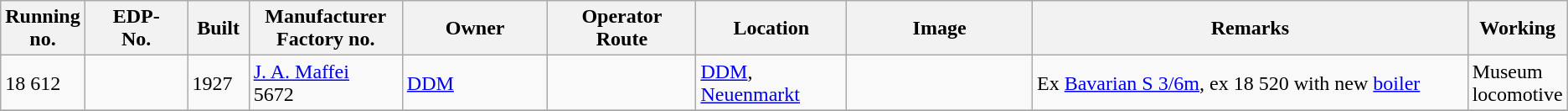<table class="wikitable" style="width="100%"; border:solid 1px #AAAAAA;background:#e3e3e3;">
<tr>
<th width="5%">Running<br>no.</th>
<th width="7%">EDP-<br>No.</th>
<th width="4%">Built</th>
<th width="10%">Manufacturer<br>Factory no.</th>
<th width="10%">Owner</th>
<th width="10%">Operator<br>Route</th>
<th width="10%">Location</th>
<th width="13%">Image</th>
<th width="37%">Remarks</th>
<th width="7%">Working</th>
</tr>
<tr>
<td>18 612</td>
<td></td>
<td>1927</td>
<td><a href='#'>J. A. Maffei</a><br>5672</td>
<td><a href='#'>DDM</a></td>
<td></td>
<td><a href='#'>DDM</a>, <a href='#'>Neuenmarkt</a></td>
<td></td>
<td>Ex <a href='#'>Bavarian S 3/6m</a>, ex 18 520 with new <a href='#'>boiler</a></td>
<td>Museum locomotive</td>
</tr>
<tr>
</tr>
</table>
